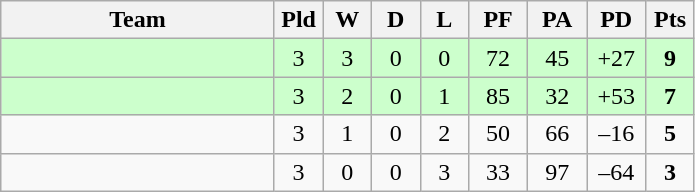<table class="wikitable" style="text-align:center;">
<tr>
<th width=175>Team</th>
<th width=25 abbr="Played">Pld</th>
<th width=25 abbr="Won">W</th>
<th width=25 abbr="Drawn">D</th>
<th width=25 abbr="Lost">L</th>
<th width=32 abbr="Points for">PF</th>
<th width=32 abbr="Points against">PA</th>
<th width=32 abbr="Points difference">PD</th>
<th width=25 abbr="Points">Pts</th>
</tr>
<tr bgcolor=ccffcc>
<td align=left></td>
<td>3</td>
<td>3</td>
<td>0</td>
<td>0</td>
<td>72</td>
<td>45</td>
<td>+27</td>
<td><strong>9</strong></td>
</tr>
<tr bgcolor=ccffcc>
<td align=left></td>
<td>3</td>
<td>2</td>
<td>0</td>
<td>1</td>
<td>85</td>
<td>32</td>
<td>+53</td>
<td><strong>7</strong></td>
</tr>
<tr>
<td align=left></td>
<td>3</td>
<td>1</td>
<td>0</td>
<td>2</td>
<td>50</td>
<td>66</td>
<td>–16</td>
<td><strong>5</strong></td>
</tr>
<tr>
<td align=left></td>
<td>3</td>
<td>0</td>
<td>0</td>
<td>3</td>
<td>33</td>
<td>97</td>
<td>–64</td>
<td><strong>3</strong></td>
</tr>
</table>
